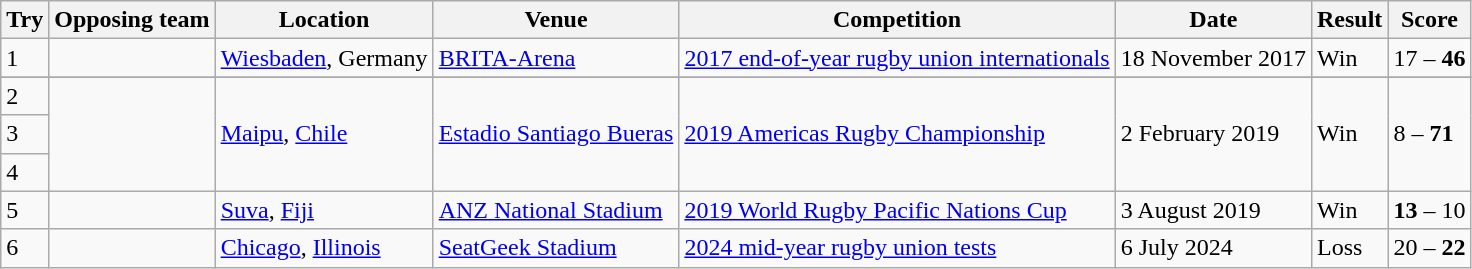<table class="wikitable" style="font-size:100%">
<tr>
<th>Try</th>
<th>Opposing team</th>
<th>Location</th>
<th>Venue</th>
<th>Competition</th>
<th>Date</th>
<th>Result</th>
<th>Score</th>
</tr>
<tr>
<td>1</td>
<td></td>
<td><a href='#'>Wiesbaden</a>, Germany</td>
<td><a href='#'>BRITA-Arena</a></td>
<td><a href='#'>2017 end-of-year rugby union internationals</a></td>
<td>18 November 2017</td>
<td>Win</td>
<td>17 – <strong>46</strong></td>
</tr>
<tr>
</tr>
<tr>
<td>2</td>
<td rowspan="3"></td>
<td rowspan="3"><a href='#'>Maipu</a>, <a href='#'>Chile</a></td>
<td rowspan="3"><a href='#'>Estadio Santiago Bueras</a></td>
<td rowspan="3"><a href='#'>2019 Americas Rugby Championship</a></td>
<td rowspan="3">2 February 2019</td>
<td rowspan="3">Win</td>
<td rowspan="3">8 – <strong>71</strong></td>
</tr>
<tr>
<td>3</td>
</tr>
<tr>
<td>4</td>
</tr>
<tr>
<td>5</td>
<td></td>
<td><a href='#'>Suva</a>, <a href='#'>Fiji</a></td>
<td><a href='#'>ANZ National Stadium</a></td>
<td><a href='#'>2019 World Rugby Pacific Nations Cup</a></td>
<td>3 August 2019</td>
<td>Win</td>
<td><strong>13</strong> – 10</td>
</tr>
<tr>
<td>6</td>
<td></td>
<td><a href='#'>Chicago</a>, <a href='#'>Illinois</a></td>
<td><a href='#'>SeatGeek Stadium</a></td>
<td><a href='#'>2024 mid-year rugby union tests</a></td>
<td>6 July 2024</td>
<td>Loss</td>
<td>20 – <strong>22</strong></td>
</tr>
</table>
